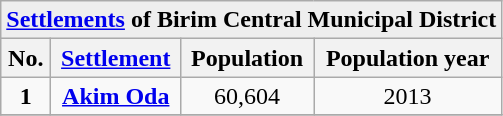<table class="wikitable sortable" style="text-align: centre;">
<tr bgcolor=#EEEEEE>
<td align=center colspan=4><strong><a href='#'>Settlements</a> of Birim Central Municipal District</strong></td>
</tr>
<tr ">
<th class="unsortable">No.</th>
<th class="unsortable"><a href='#'>Settlement</a></th>
<th class="unsortable">Population</th>
<th class="unsortable">Population year</th>
</tr>
<tr>
<td align=center><strong>1</strong></td>
<td align=center><strong><a href='#'>Akim Oda</a></strong></td>
<td align=center>60,604</td>
<td align=center>2013</td>
</tr>
<tr>
</tr>
</table>
